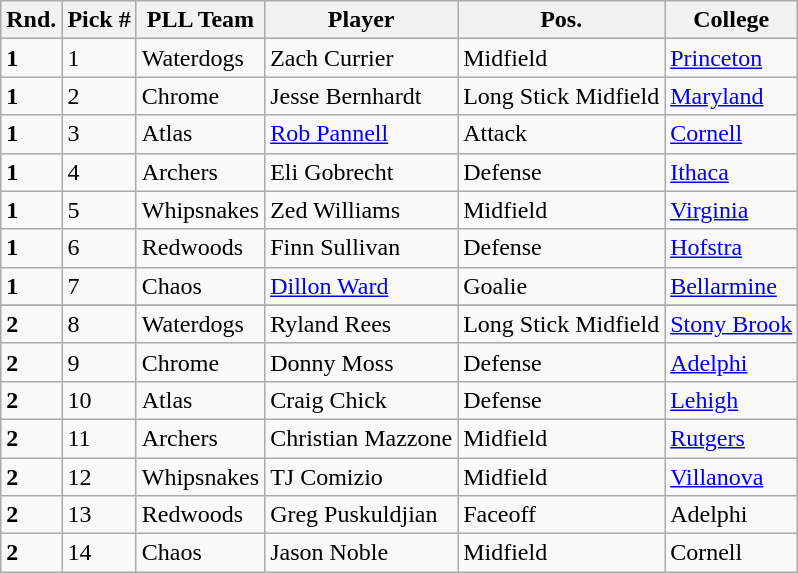<table class="wikitable">
<tr>
<th>Rnd.</th>
<th>Pick #</th>
<th>PLL Team</th>
<th>Player</th>
<th>Pos.</th>
<th>College</th>
</tr>
<tr>
<td><strong>1</strong></td>
<td>1</td>
<td>Waterdogs</td>
<td>Zach Currier</td>
<td>Midfield</td>
<td><a href='#'>Princeton</a></td>
</tr>
<tr>
<td><strong>1</strong></td>
<td>2</td>
<td>Chrome</td>
<td>Jesse Bernhardt</td>
<td>Long Stick Midfield</td>
<td><a href='#'>Maryland</a></td>
</tr>
<tr>
<td><strong>1</strong></td>
<td>3</td>
<td>Atlas</td>
<td><a href='#'>Rob Pannell</a></td>
<td>Attack</td>
<td><a href='#'>Cornell</a></td>
</tr>
<tr>
<td><strong>1</strong></td>
<td>4</td>
<td>Archers</td>
<td>Eli Gobrecht</td>
<td>Defense</td>
<td><a href='#'>Ithaca</a></td>
</tr>
<tr>
<td><strong>1</strong></td>
<td>5</td>
<td>Whipsnakes</td>
<td>Zed Williams</td>
<td>Midfield</td>
<td><a href='#'>Virginia</a></td>
</tr>
<tr>
<td><strong>1</strong></td>
<td>6</td>
<td>Redwoods</td>
<td>Finn Sullivan</td>
<td>Defense</td>
<td><a href='#'>Hofstra</a></td>
</tr>
<tr>
<td><strong>1</strong></td>
<td>7</td>
<td>Chaos</td>
<td><a href='#'>Dillon Ward</a></td>
<td>Goalie</td>
<td><a href='#'>Bellarmine</a></td>
</tr>
<tr>
</tr>
<tr>
<td><strong>2</strong></td>
<td>8</td>
<td>Waterdogs</td>
<td>Ryland Rees</td>
<td>Long Stick Midfield</td>
<td><a href='#'>Stony Brook</a></td>
</tr>
<tr>
<td><strong>2</strong></td>
<td>9</td>
<td>Chrome</td>
<td>Donny Moss</td>
<td>Defense</td>
<td><a href='#'>Adelphi</a></td>
</tr>
<tr>
<td><strong>2</strong></td>
<td>10</td>
<td>Atlas</td>
<td>Craig Chick</td>
<td>Defense</td>
<td><a href='#'>Lehigh</a></td>
</tr>
<tr>
<td><strong>2</strong></td>
<td>11</td>
<td>Archers</td>
<td>Christian Mazzone</td>
<td>Midfield</td>
<td><a href='#'>Rutgers</a></td>
</tr>
<tr>
<td><strong>2</strong></td>
<td>12</td>
<td>Whipsnakes</td>
<td>TJ Comizio</td>
<td>Midfield</td>
<td><a href='#'>Villanova</a></td>
</tr>
<tr>
<td><strong>2</strong></td>
<td>13</td>
<td>Redwoods</td>
<td>Greg Puskuldjian</td>
<td>Faceoff</td>
<td>Adelphi</td>
</tr>
<tr>
<td><strong>2</strong></td>
<td>14</td>
<td>Chaos</td>
<td>Jason Noble</td>
<td>Midfield</td>
<td>Cornell</td>
</tr>
</table>
